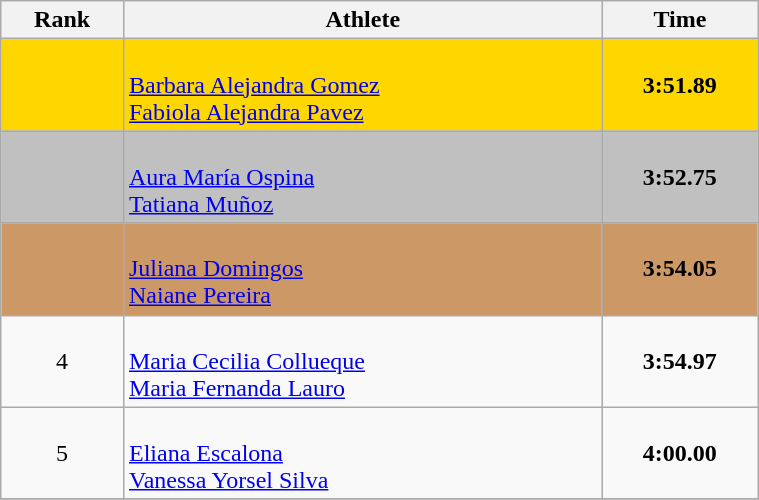<table class="wikitable" width=40% style="text-align:center">
<tr>
<th>Rank</th>
<th>Athlete</th>
<th>Time</th>
</tr>
<tr bgcolor=gold>
<td></td>
<td align=left><br><a href='#'>Barbara Alejandra Gomez</a><br><a href='#'>Fabiola Alejandra Pavez</a></td>
<td><strong>3:51.89</strong></td>
</tr>
<tr bgcolor=silver>
<td></td>
<td align=left><br><a href='#'>Aura María Ospina</a><br><a href='#'>Tatiana Muñoz</a></td>
<td><strong>3:52.75</strong></td>
</tr>
<tr bgcolor=cc9966>
<td></td>
<td align=left><br><a href='#'>Juliana Domingos</a><br><a href='#'>Naiane Pereira</a></td>
<td><strong>3:54.05</strong></td>
</tr>
<tr>
<td>4</td>
<td align=left><br><a href='#'>Maria Cecilia Collueque</a><br><a href='#'>Maria Fernanda Lauro</a></td>
<td><strong>3:54.97</strong></td>
</tr>
<tr>
<td>5</td>
<td align=left><br><a href='#'>Eliana Escalona</a><br><a href='#'>Vanessa Yorsel Silva</a></td>
<td><strong>4:00.00</strong></td>
</tr>
<tr>
</tr>
</table>
